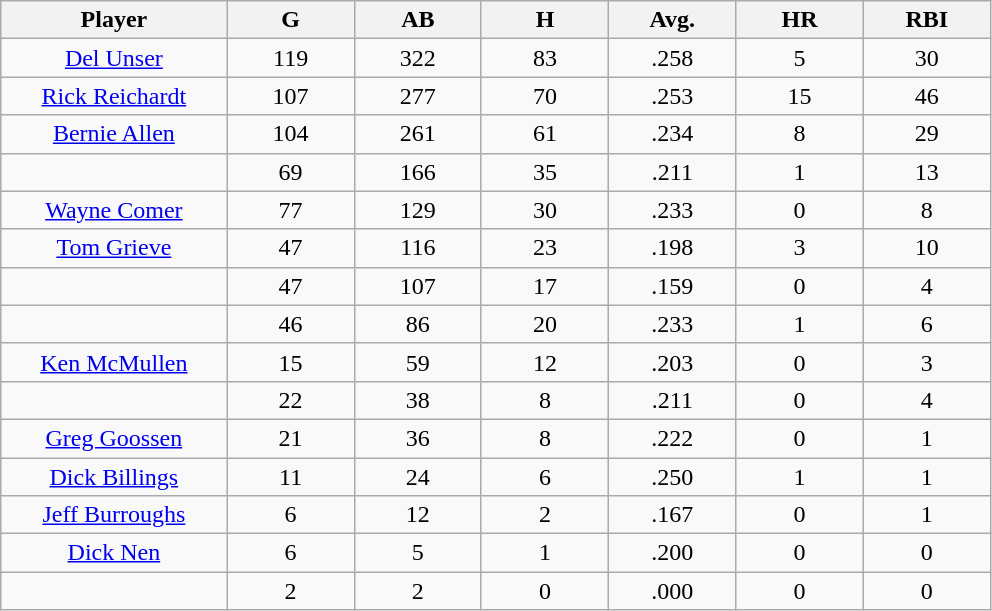<table class="wikitable sortable">
<tr>
<th bgcolor="#DDDDFF" width="16%">Player</th>
<th bgcolor="#DDDDFF" width="9%">G</th>
<th bgcolor="#DDDDFF" width="9%">AB</th>
<th bgcolor="#DDDDFF" width="9%">H</th>
<th bgcolor="#DDDDFF" width="9%">Avg.</th>
<th bgcolor="#DDDDFF" width="9%">HR</th>
<th bgcolor="#DDDDFF" width="9%">RBI</th>
</tr>
<tr align="center">
<td><a href='#'>Del Unser</a></td>
<td>119</td>
<td>322</td>
<td>83</td>
<td>.258</td>
<td>5</td>
<td>30</td>
</tr>
<tr align=center>
<td><a href='#'>Rick Reichardt</a></td>
<td>107</td>
<td>277</td>
<td>70</td>
<td>.253</td>
<td>15</td>
<td>46</td>
</tr>
<tr align=center>
<td><a href='#'>Bernie Allen</a></td>
<td>104</td>
<td>261</td>
<td>61</td>
<td>.234</td>
<td>8</td>
<td>29</td>
</tr>
<tr align=center>
<td></td>
<td>69</td>
<td>166</td>
<td>35</td>
<td>.211</td>
<td>1</td>
<td>13</td>
</tr>
<tr align="center">
<td><a href='#'>Wayne Comer</a></td>
<td>77</td>
<td>129</td>
<td>30</td>
<td>.233</td>
<td>0</td>
<td>8</td>
</tr>
<tr align=center>
<td><a href='#'>Tom Grieve</a></td>
<td>47</td>
<td>116</td>
<td>23</td>
<td>.198</td>
<td>3</td>
<td>10</td>
</tr>
<tr align=center>
<td></td>
<td>47</td>
<td>107</td>
<td>17</td>
<td>.159</td>
<td>0</td>
<td>4</td>
</tr>
<tr align="center">
<td></td>
<td>46</td>
<td>86</td>
<td>20</td>
<td>.233</td>
<td>1</td>
<td>6</td>
</tr>
<tr align="center">
<td><a href='#'>Ken McMullen</a></td>
<td>15</td>
<td>59</td>
<td>12</td>
<td>.203</td>
<td>0</td>
<td>3</td>
</tr>
<tr align=center>
<td></td>
<td>22</td>
<td>38</td>
<td>8</td>
<td>.211</td>
<td>0</td>
<td>4</td>
</tr>
<tr align="center">
<td><a href='#'>Greg Goossen</a></td>
<td>21</td>
<td>36</td>
<td>8</td>
<td>.222</td>
<td>0</td>
<td>1</td>
</tr>
<tr align=center>
<td><a href='#'>Dick Billings</a></td>
<td>11</td>
<td>24</td>
<td>6</td>
<td>.250</td>
<td>1</td>
<td>1</td>
</tr>
<tr align=center>
<td><a href='#'>Jeff Burroughs</a></td>
<td>6</td>
<td>12</td>
<td>2</td>
<td>.167</td>
<td>0</td>
<td>1</td>
</tr>
<tr align=center>
<td><a href='#'>Dick Nen</a></td>
<td>6</td>
<td>5</td>
<td>1</td>
<td>.200</td>
<td>0</td>
<td>0</td>
</tr>
<tr align=center>
<td></td>
<td>2</td>
<td>2</td>
<td>0</td>
<td>.000</td>
<td>0</td>
<td>0</td>
</tr>
</table>
